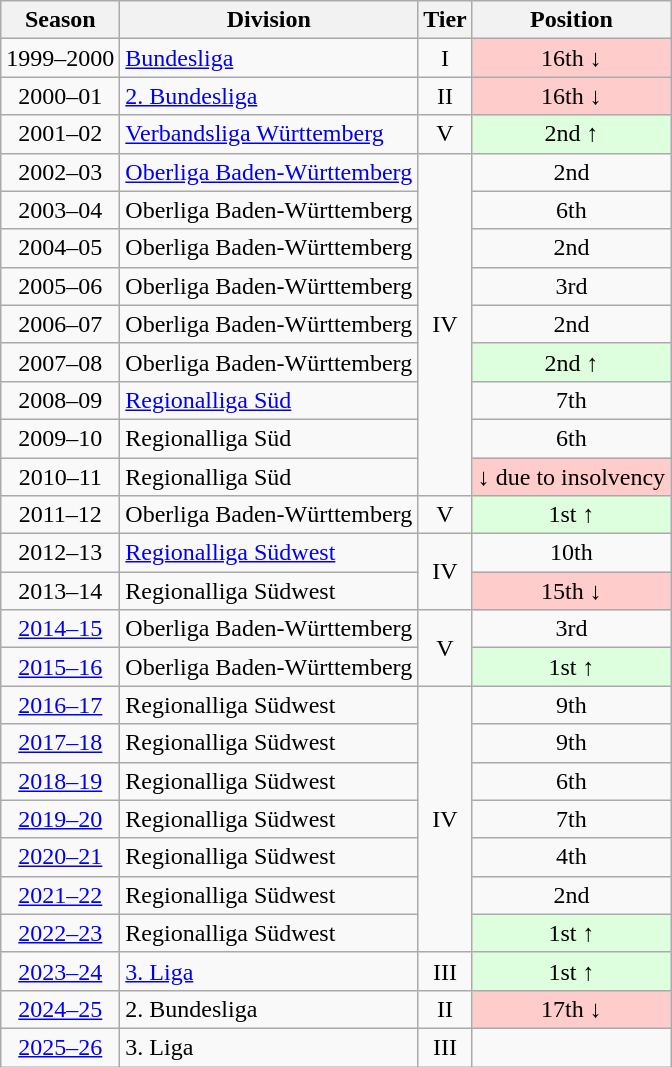<table class="wikitable">
<tr>
<th>Season</th>
<th>Division</th>
<th>Tier</th>
<th>Position</th>
</tr>
<tr align="center">
<td>1999–2000</td>
<td align="left"><a href='#'>Bundesliga</a></td>
<td>I</td>
<td bgcolor="#ffcccc">16th ↓</td>
</tr>
<tr align="center">
<td>2000–01</td>
<td align="left"><a href='#'>2. Bundesliga</a></td>
<td>II</td>
<td style="background:#ffcccc">16th ↓</td>
</tr>
<tr align="center">
<td>2001–02</td>
<td align="left"><a href='#'>Verbandsliga Württemberg</a></td>
<td>V</td>
<td style="background:#ddffdd">2nd ↑</td>
</tr>
<tr align="center">
<td>2002–03</td>
<td align="left"><a href='#'>Oberliga Baden-Württemberg</a></td>
<td rowspan=9>IV</td>
<td>2nd</td>
</tr>
<tr align="center">
<td>2003–04</td>
<td align="left">Oberliga Baden-Württemberg</td>
<td>6th</td>
</tr>
<tr align="center">
<td>2004–05</td>
<td align="left">Oberliga Baden-Württemberg</td>
<td>2nd</td>
</tr>
<tr align="center">
<td>2005–06</td>
<td align="left">Oberliga Baden-Württemberg</td>
<td>3rd</td>
</tr>
<tr align="center">
<td>2006–07</td>
<td align="left">Oberliga Baden-Württemberg</td>
<td>2nd</td>
</tr>
<tr align="center">
<td>2007–08</td>
<td align="left">Oberliga Baden-Württemberg</td>
<td style="background:#ddffdd">2nd ↑</td>
</tr>
<tr align="center">
<td>2008–09</td>
<td align="left"><a href='#'>Regionalliga Süd</a></td>
<td>7th</td>
</tr>
<tr align="center">
<td>2009–10</td>
<td align="left">Regionalliga Süd</td>
<td>6th</td>
</tr>
<tr align="center">
<td>2010–11</td>
<td align="left">Regionalliga Süd</td>
<td style="background:#ffcccc">↓ due to insolvency</td>
</tr>
<tr align="center">
<td>2011–12</td>
<td align="left">Oberliga Baden-Württemberg</td>
<td>V</td>
<td style="background:#ddffdd">1st ↑</td>
</tr>
<tr align="center">
<td>2012–13</td>
<td align="left"><a href='#'>Regionalliga Südwest</a></td>
<td rowspan=2>IV</td>
<td>10th</td>
</tr>
<tr align="center">
<td>2013–14</td>
<td align="left">Regionalliga Südwest</td>
<td style="background:#ffcccc">15th ↓</td>
</tr>
<tr align="center">
<td><a href='#'>2014–15</a></td>
<td align="left">Oberliga Baden-Württemberg</td>
<td rowspan=2>V</td>
<td>3rd</td>
</tr>
<tr align="center">
<td><a href='#'>2015–16</a></td>
<td align="left">Oberliga Baden-Württemberg</td>
<td style="background:#ddffdd">1st ↑</td>
</tr>
<tr align="center">
<td><a href='#'>2016–17</a></td>
<td align="left">Regionalliga Südwest</td>
<td rowspan=7>IV</td>
<td>9th</td>
</tr>
<tr align="center">
<td><a href='#'>2017–18</a></td>
<td align="left">Regionalliga Südwest</td>
<td>9th</td>
</tr>
<tr align="center">
<td><a href='#'>2018–19</a></td>
<td align="left">Regionalliga Südwest</td>
<td>6th</td>
</tr>
<tr align="center">
<td><a href='#'>2019–20</a></td>
<td align="left">Regionalliga Südwest</td>
<td>7th</td>
</tr>
<tr align="center">
<td><a href='#'>2020–21</a></td>
<td align="left">Regionalliga Südwest</td>
<td>4th</td>
</tr>
<tr align="center">
<td><a href='#'>2021–22</a></td>
<td align="left">Regionalliga Südwest</td>
<td>2nd</td>
</tr>
<tr align="center">
<td><a href='#'>2022–23</a></td>
<td align="left">Regionalliga Südwest</td>
<td style="background:#ddffdd">1st ↑</td>
</tr>
<tr align="center">
<td><a href='#'>2023–24</a></td>
<td align="left"><a href='#'>3. Liga</a></td>
<td>III</td>
<td style="background:#ddffdd">1st ↑</td>
</tr>
<tr align="center">
<td><a href='#'>2024–25</a></td>
<td align="left">2. Bundesliga</td>
<td>II</td>
<td style="background:#ffcccc">17th ↓</td>
</tr>
<tr align="center">
<td><a href='#'>2025–26</a></td>
<td align="left">3. Liga</td>
<td>III</td>
<td></td>
</tr>
</table>
